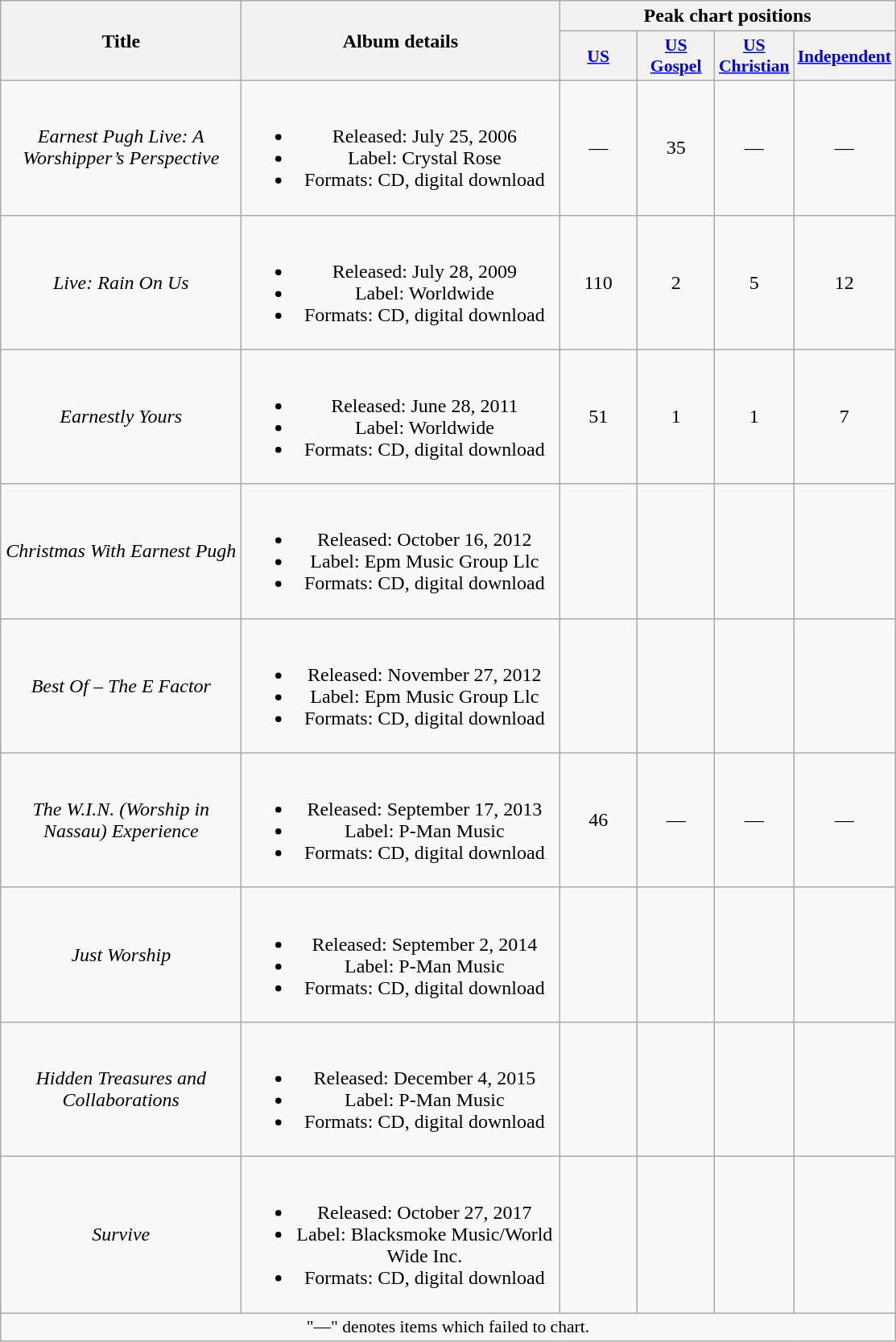<table class="wikitable plainrowheaders" style="text-align:center;" border="1">
<tr>
<th scope="col" rowspan="2" style="width:12em;">Title</th>
<th scope="col" rowspan="2" style="width:16em;">Album details</th>
<th scope="col" colspan="4">Peak chart positions</th>
</tr>
<tr>
<th scope="col" style="width:4em;font-size:90%;"><a href='#'>US</a></th>
<th scope="col" style="width:4em;font-size:90%;"><a href='#'>US<br>Gospel</a></th>
<th scope="col" style="width:4em;font-size:90%;"><a href='#'>US<br>Christian</a></th>
<th scope="col" style="width:4em;font-size:90%;"><a href='#'>Independent</a></th>
</tr>
<tr>
<td scope="row"><em>Earnest Pugh Live: A Worshipper’s Perspective</em></td>
<td><br><ul><li>Released: July 25, 2006</li><li>Label: Crystal Rose</li><li>Formats: CD, digital download</li></ul></td>
<td>—</td>
<td>35</td>
<td>—</td>
<td>—</td>
</tr>
<tr>
<td scope="row"><em>Live: Rain On Us</em></td>
<td><br><ul><li>Released: July 28, 2009</li><li>Label: Worldwide</li><li>Formats: CD, digital download</li></ul></td>
<td>110</td>
<td>2</td>
<td>5</td>
<td>12</td>
</tr>
<tr>
<td scope="row"><em>Earnestly Yours</em></td>
<td><br><ul><li>Released: June 28, 2011</li><li>Label: Worldwide</li><li>Formats: CD, digital download</li></ul></td>
<td>51</td>
<td>1</td>
<td>1</td>
<td>7</td>
</tr>
<tr>
<td><em>Christmas With Earnest Pugh</em></td>
<td><br><ul><li>Released: October 16, 2012</li><li>Label: Epm Music Group Llc</li><li>Formats: CD, digital download</li></ul></td>
<td></td>
<td></td>
<td></td>
<td></td>
</tr>
<tr>
<td><em>Best Of – The E Factor</em></td>
<td><br><ul><li>Released: November 27, 2012</li><li>Label: Epm Music Group Llc</li><li>Formats: CD, digital download</li></ul></td>
<td></td>
<td></td>
<td></td>
<td></td>
</tr>
<tr>
<td scope="row"><em>The W.I.N. (Worship in Nassau) Experience</em></td>
<td><br><ul><li>Released: September 17, 2013</li><li>Label: P-Man Music</li><li>Formats: CD, digital download</li></ul></td>
<td>46</td>
<td>—</td>
<td>—</td>
<td>—</td>
</tr>
<tr>
<td><em>Just Worship</em></td>
<td><br><ul><li>Released: September 2, 2014</li><li>Label: P-Man Music</li><li>Formats: CD, digital download</li></ul></td>
<td></td>
<td></td>
<td></td>
<td></td>
</tr>
<tr>
<td><em>Hidden Treasures and Collaborations</em></td>
<td><br><ul><li>Released: December 4, 2015</li><li>Label: P-Man Music</li><li>Formats: CD, digital download</li></ul></td>
<td></td>
<td></td>
<td></td>
<td></td>
</tr>
<tr>
<td><em>Survive</em></td>
<td><br><ul><li>Released: October 27, 2017</li><li>Label: Blacksmoke Music/World Wide Inc.</li><li>Formats: CD, digital download</li></ul></td>
<td></td>
<td></td>
<td></td>
<td></td>
</tr>
<tr>
<td colspan="18" align="center" style="font-size:90%;">"—" denotes items which failed to chart.</td>
</tr>
</table>
